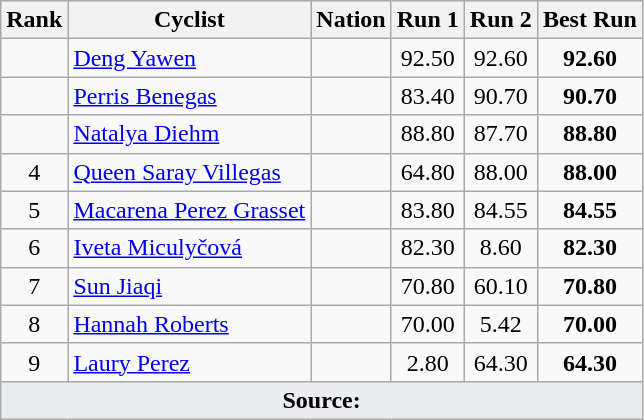<table class="wikitable sortable" style="text-align:center">
<tr style="background:#efefef;">
<th>Rank</th>
<th>Cyclist</th>
<th>Nation</th>
<th>Run 1</th>
<th>Run 2</th>
<th>Best Run</th>
</tr>
<tr>
<td></td>
<td align="left"><a href='#'>Deng Yawen</a></td>
<td align="left"></td>
<td>92.50</td>
<td>92.60</td>
<td><strong>92.60</strong></td>
</tr>
<tr>
<td></td>
<td align="left"><a href='#'>Perris Benegas</a></td>
<td align="left"></td>
<td>83.40</td>
<td>90.70</td>
<td><strong>90.70</strong></td>
</tr>
<tr>
<td></td>
<td align="left"><a href='#'>Natalya Diehm</a></td>
<td align="left"></td>
<td>88.80</td>
<td>87.70</td>
<td><strong>88.80</strong></td>
</tr>
<tr>
<td>4</td>
<td align="left"><a href='#'>Queen Saray Villegas</a></td>
<td align="left"></td>
<td>64.80</td>
<td>88.00</td>
<td><strong>88.00</strong></td>
</tr>
<tr>
<td>5</td>
<td align="left"><a href='#'>Macarena Perez Grasset</a></td>
<td align="left"></td>
<td>83.80</td>
<td>84.55</td>
<td><strong>84.55</strong></td>
</tr>
<tr>
<td>6</td>
<td align="left"><a href='#'>Iveta Miculyčová</a></td>
<td align="left"></td>
<td>82.30</td>
<td>8.60</td>
<td><strong>82.30</strong></td>
</tr>
<tr>
<td>7</td>
<td align="left"><a href='#'>Sun Jiaqi</a></td>
<td align="left"></td>
<td>70.80</td>
<td>60.10</td>
<td><strong>70.80</strong></td>
</tr>
<tr>
<td>8</td>
<td align="left"><a href='#'>Hannah Roberts</a></td>
<td align="left"></td>
<td>70.00</td>
<td>5.42</td>
<td><strong>70.00</strong></td>
</tr>
<tr>
<td>9</td>
<td align="left"><a href='#'>Laury Perez</a></td>
<td align="left"></td>
<td>2.80</td>
<td>64.30</td>
<td><strong>64.30</strong></td>
</tr>
<tr>
<th colspan="6" style="background-color:#EAECF0;text-align:center"><strong>Source:</strong></th>
</tr>
</table>
